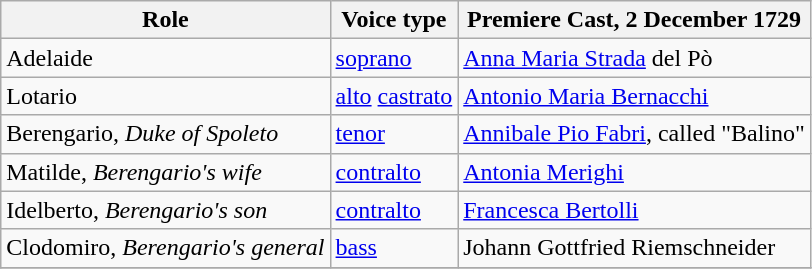<table class="wikitable">
<tr>
<th>Role</th>
<th>Voice type</th>
<th>Premiere Cast, 2 December 1729<br></th>
</tr>
<tr>
<td>Adelaide</td>
<td><a href='#'>soprano</a></td>
<td><a href='#'>Anna Maria Strada</a> del Pò</td>
</tr>
<tr>
<td>Lotario</td>
<td><a href='#'>alto</a> <a href='#'>castrato</a></td>
<td><a href='#'>Antonio Maria Bernacchi</a></td>
</tr>
<tr>
<td>Berengario, <em>Duke of Spoleto</em></td>
<td><a href='#'>tenor</a></td>
<td><a href='#'>Annibale Pio Fabri</a>, called "Balino"</td>
</tr>
<tr>
<td>Matilde, <em>Berengario's wife</em></td>
<td><a href='#'>contralto</a></td>
<td><a href='#'>Antonia Merighi</a></td>
</tr>
<tr>
<td>Idelberto, <em>Berengario's son</em></td>
<td><a href='#'>contralto</a></td>
<td><a href='#'>Francesca Bertolli</a></td>
</tr>
<tr>
<td>Clodomiro, <em>Berengario's general</em></td>
<td><a href='#'>bass</a></td>
<td>Johann Gottfried Riemschneider</td>
</tr>
<tr>
</tr>
</table>
